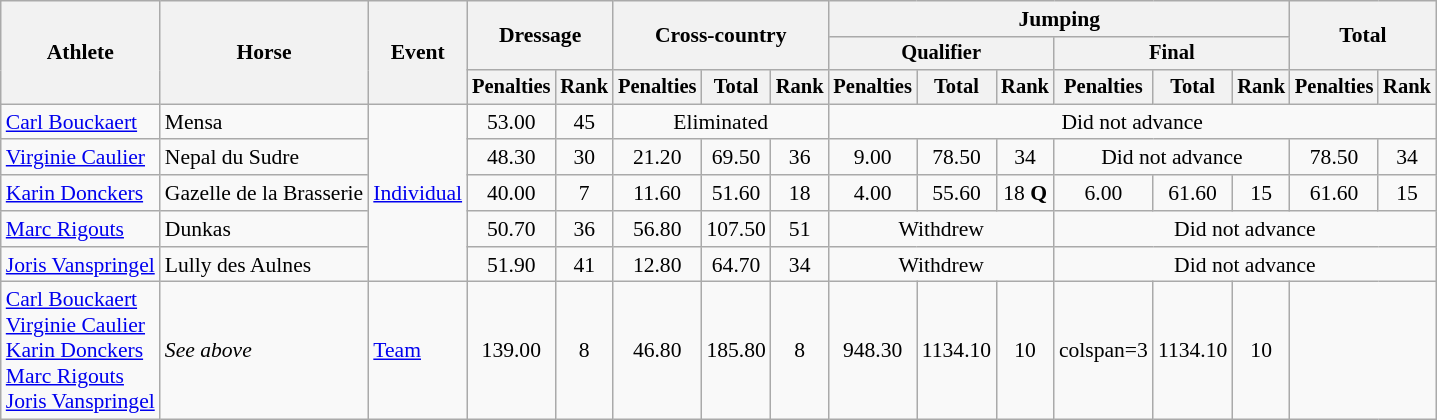<table class=wikitable style="font-size:90%">
<tr>
<th rowspan="3">Athlete</th>
<th rowspan="3">Horse</th>
<th rowspan="3">Event</th>
<th colspan="2" rowspan="2">Dressage</th>
<th colspan="3" rowspan="2">Cross-country</th>
<th colspan="6">Jumping</th>
<th colspan="2" rowspan="2">Total</th>
</tr>
<tr style="font-size:95%">
<th colspan="3">Qualifier</th>
<th colspan="3">Final</th>
</tr>
<tr style="font-size:95%">
<th>Penalties</th>
<th>Rank</th>
<th>Penalties</th>
<th>Total</th>
<th>Rank</th>
<th>Penalties</th>
<th>Total</th>
<th>Rank</th>
<th>Penalties</th>
<th>Total</th>
<th>Rank</th>
<th>Penalties</th>
<th>Rank</th>
</tr>
<tr align=center>
<td align=left><a href='#'>Carl Bouckaert</a></td>
<td align=left>Mensa</td>
<td align=left rowspan=5><a href='#'>Individual</a></td>
<td>53.00</td>
<td>45</td>
<td colspan=3>Eliminated</td>
<td colspan=8>Did not advance</td>
</tr>
<tr align=center>
<td align=left><a href='#'>Virginie Caulier</a></td>
<td align=left>Nepal du Sudre</td>
<td>48.30</td>
<td>30</td>
<td>21.20</td>
<td>69.50</td>
<td>36</td>
<td>9.00</td>
<td>78.50</td>
<td>34</td>
<td colspan=3>Did not advance</td>
<td>78.50</td>
<td>34</td>
</tr>
<tr align=center>
<td align=left><a href='#'>Karin Donckers</a></td>
<td align=left>Gazelle de la Brasserie</td>
<td>40.00</td>
<td>7</td>
<td>11.60</td>
<td>51.60</td>
<td>18</td>
<td>4.00</td>
<td>55.60</td>
<td>18 <strong>Q</strong></td>
<td>6.00</td>
<td>61.60</td>
<td>15</td>
<td>61.60</td>
<td>15</td>
</tr>
<tr align=center>
<td align=left><a href='#'>Marc Rigouts</a></td>
<td align=left>Dunkas</td>
<td>50.70</td>
<td>36</td>
<td>56.80</td>
<td>107.50</td>
<td>51</td>
<td colspan=3>Withdrew</td>
<td colspan=5>Did not advance</td>
</tr>
<tr align=center>
<td align=left><a href='#'>Joris Vanspringel</a></td>
<td align=left>Lully des Aulnes</td>
<td>51.90</td>
<td>41</td>
<td>12.80</td>
<td>64.70</td>
<td>34</td>
<td colspan=3>Withdrew</td>
<td colspan=5>Did not advance</td>
</tr>
<tr align=center>
<td align=left><a href='#'>Carl Bouckaert</a><br><a href='#'>Virginie Caulier</a><br><a href='#'>Karin Donckers</a><br><a href='#'>Marc Rigouts</a><br><a href='#'>Joris Vanspringel</a></td>
<td align=left><em>See above</em></td>
<td align=left><a href='#'>Team</a></td>
<td>139.00</td>
<td>8</td>
<td>46.80</td>
<td>185.80</td>
<td>8</td>
<td>948.30</td>
<td>1134.10</td>
<td>10</td>
<td>colspan=3 </td>
<td>1134.10</td>
<td>10</td>
</tr>
</table>
